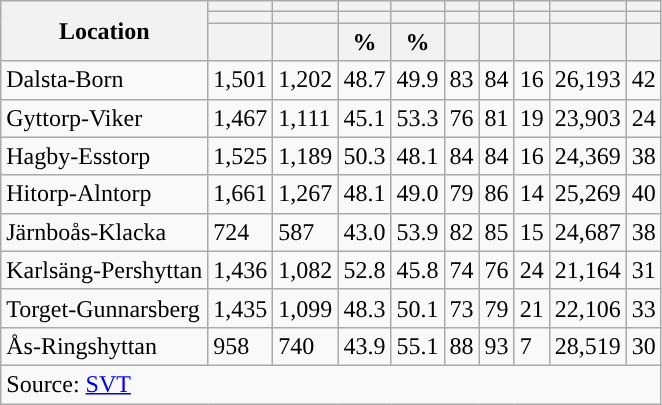<table role="presentation" class="wikitable sortable mw-collapsible">
<tr>
<th rowspan="3">Location</th>
<th></th>
<th></th>
<th></th>
<th></th>
<th></th>
<th></th>
<th></th>
<th></th>
<th></th>
</tr>
<tr>
<th></th>
<th></th>
<th style="background:"></th>
<th style="background:"></th>
<th></th>
<th></th>
<th></th>
<th></th>
<th></th>
</tr>
<tr>
<th data-sort-type="number"></th>
<th data-sort-type="number"></th>
<th data-sort-type="number">%</th>
<th data-sort-type="number">%</th>
<th data-sort-type="number"></th>
<th data-sort-type="number"></th>
<th data-sort-type="number"></th>
<th data-sort-type="number"></th>
<th data-sort-type="number"></th>
</tr>
<tr>
<td align="left">Dalsta-Born</td>
<td>1,501</td>
<td>1,202</td>
<td>48.7</td>
<td>49.9</td>
<td>83</td>
<td>84</td>
<td>16</td>
<td>26,193</td>
<td>42</td>
</tr>
<tr>
<td align="left">Gyttorp-Viker</td>
<td>1,467</td>
<td>1,111</td>
<td>45.1</td>
<td>53.3</td>
<td>76</td>
<td>81</td>
<td>19</td>
<td>23,903</td>
<td>24</td>
</tr>
<tr>
<td align="left">Hagby-Esstorp</td>
<td>1,525</td>
<td>1,189</td>
<td>50.3</td>
<td>48.1</td>
<td>84</td>
<td>84</td>
<td>16</td>
<td>24,369</td>
<td>38</td>
</tr>
<tr>
<td align="left">Hitorp-Alntorp</td>
<td>1,661</td>
<td>1,267</td>
<td>48.1</td>
<td>49.0</td>
<td>79</td>
<td>86</td>
<td>14</td>
<td>25,269</td>
<td>40</td>
</tr>
<tr>
<td align="left">Järnboås-Klacka</td>
<td>724</td>
<td>587</td>
<td>43.0</td>
<td>53.9</td>
<td>82</td>
<td>85</td>
<td>15</td>
<td>24,687</td>
<td>38</td>
</tr>
<tr>
<td align="left">Karlsäng-Pershyttan</td>
<td>1,436</td>
<td>1,082</td>
<td>52.8</td>
<td>45.8</td>
<td>74</td>
<td>76</td>
<td>24</td>
<td>21,164</td>
<td>31</td>
</tr>
<tr>
<td align="left">Torget-Gunnarsberg</td>
<td>1,435</td>
<td>1,099</td>
<td>48.3</td>
<td>50.1</td>
<td>73</td>
<td>79</td>
<td>21</td>
<td>22,106</td>
<td>33</td>
</tr>
<tr>
<td align="left">Ås-Ringshyttan</td>
<td>958</td>
<td>740</td>
<td>43.9</td>
<td>55.1</td>
<td>88</td>
<td>93</td>
<td>7</td>
<td>28,519</td>
<td>30</td>
</tr>
<tr>
<td colspan="10" align="left">Source: <a href='#'>SVT</a></td>
</tr>
</table>
